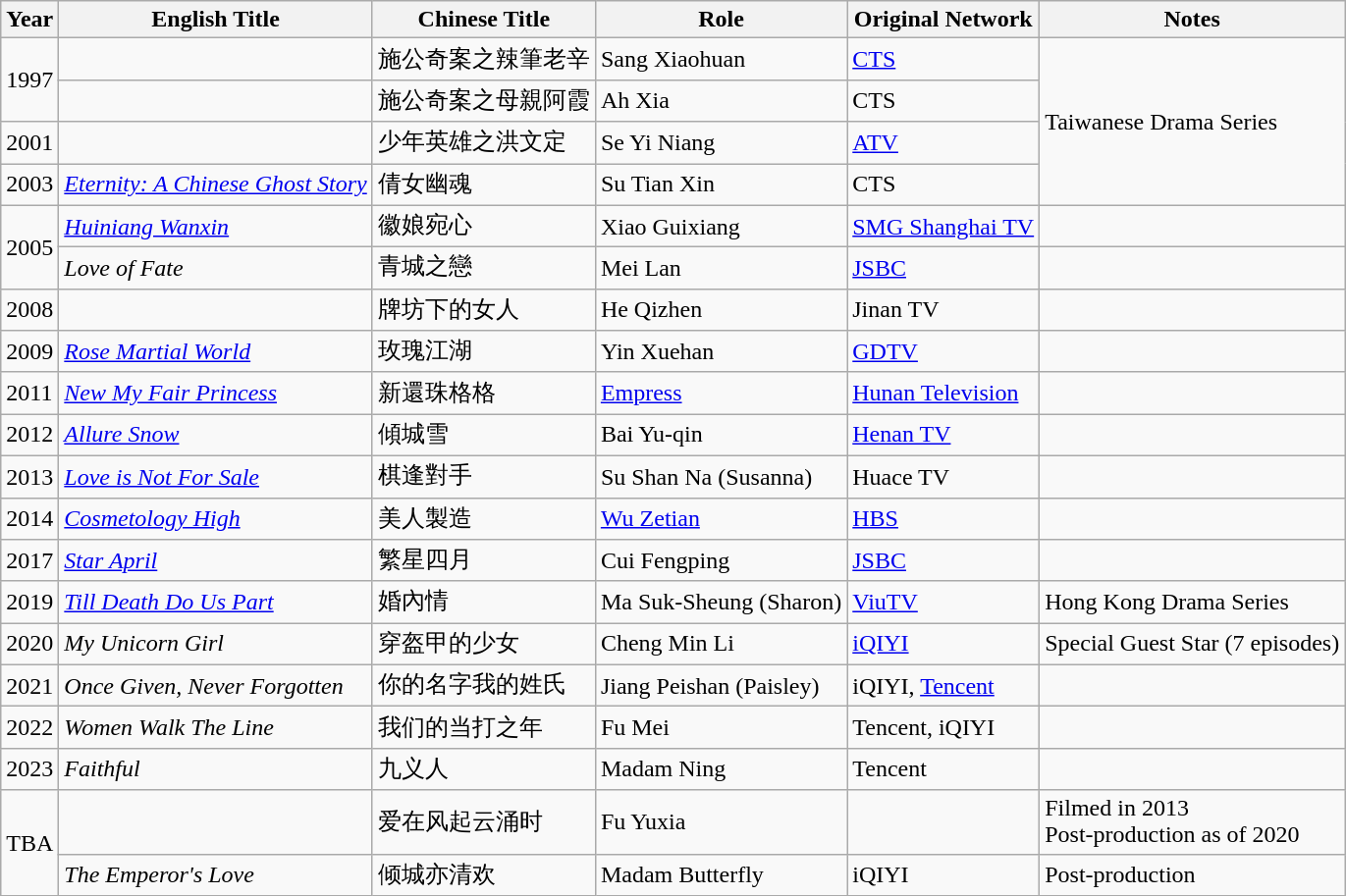<table class="wikitable sortable">
<tr>
<th>Year</th>
<th>English Title</th>
<th>Chinese Title</th>
<th>Role</th>
<th>Original Network</th>
<th class="unsortable">Notes</th>
</tr>
<tr>
<td rowspan="2">1997</td>
<td></td>
<td>施公奇案之辣筆老辛</td>
<td>Sang Xiaohuan</td>
<td><a href='#'>CTS</a></td>
<td rowspan="4">Taiwanese Drama Series</td>
</tr>
<tr>
<td></td>
<td>施公奇案之母親阿霞</td>
<td>Ah Xia</td>
<td>CTS</td>
</tr>
<tr>
<td>2001</td>
<td></td>
<td>少年英雄之洪文定</td>
<td>Se Yi Niang</td>
<td><a href='#'>ATV</a></td>
</tr>
<tr>
<td>2003</td>
<td><em><a href='#'>Eternity: A Chinese Ghost Story</a></em></td>
<td>倩女幽魂</td>
<td>Su Tian Xin</td>
<td>CTS</td>
</tr>
<tr>
<td rowspan="2">2005</td>
<td><em><a href='#'>Huiniang Wanxin</a></em></td>
<td>徽娘宛心</td>
<td>Xiao Guixiang</td>
<td><a href='#'>SMG Shanghai TV</a></td>
<td></td>
</tr>
<tr>
<td><em>Love of Fate</em></td>
<td>青城之戀</td>
<td>Mei Lan</td>
<td><a href='#'>JSBC</a></td>
<td></td>
</tr>
<tr>
<td>2008</td>
<td></td>
<td>牌坊下的女人</td>
<td>He Qizhen</td>
<td>Jinan TV</td>
<td></td>
</tr>
<tr>
<td>2009</td>
<td><em><a href='#'>Rose Martial World</a></em></td>
<td>玫瑰江湖</td>
<td>Yin Xuehan</td>
<td><a href='#'>GDTV</a></td>
<td></td>
</tr>
<tr>
<td>2011</td>
<td><em><a href='#'>New My Fair Princess</a></em></td>
<td>新還珠格格</td>
<td><a href='#'>Empress</a></td>
<td><a href='#'>Hunan Television</a></td>
<td></td>
</tr>
<tr>
<td>2012</td>
<td><em><a href='#'>Allure Snow</a></em></td>
<td>傾城雪</td>
<td>Bai Yu-qin</td>
<td><a href='#'>Henan TV</a></td>
<td></td>
</tr>
<tr>
<td>2013</td>
<td><em><a href='#'>Love is Not For Sale</a></em></td>
<td>棋逢對手</td>
<td>Su Shan Na (Susanna)</td>
<td>Huace TV</td>
<td></td>
</tr>
<tr>
<td>2014</td>
<td><em><a href='#'>Cosmetology High</a></em></td>
<td>美人製造</td>
<td><a href='#'>Wu Zetian</a></td>
<td><a href='#'>HBS</a></td>
<td></td>
</tr>
<tr>
<td>2017</td>
<td><em><a href='#'>Star April</a></em></td>
<td>繁星四月</td>
<td>Cui Fengping</td>
<td><a href='#'>JSBC</a></td>
<td></td>
</tr>
<tr>
<td>2019</td>
<td><em><a href='#'>Till Death Do Us Part</a></em></td>
<td>婚內情</td>
<td>Ma Suk-Sheung (Sharon)</td>
<td><a href='#'>ViuTV</a></td>
<td>Hong Kong Drama Series</td>
</tr>
<tr>
<td>2020</td>
<td><em>My Unicorn Girl</em></td>
<td>穿盔甲的少女</td>
<td>Cheng Min Li</td>
<td><a href='#'>iQIYI</a></td>
<td>Special Guest Star (7 episodes)</td>
</tr>
<tr>
<td>2021</td>
<td><em>Once Given, Never Forgotten</em></td>
<td>你的名字我的姓氏</td>
<td>Jiang Peishan (Paisley)</td>
<td>iQIYI, <a href='#'>Tencent</a></td>
<td></td>
</tr>
<tr>
<td>2022</td>
<td><em>Women Walk The Line</em></td>
<td>我们的当打之年</td>
<td>Fu Mei</td>
<td>Tencent, iQIYI</td>
<td></td>
</tr>
<tr>
<td>2023</td>
<td><em>Faithful</em></td>
<td>九义人</td>
<td>Madam Ning</td>
<td>Tencent</td>
<td></td>
</tr>
<tr>
<td rowspan="2">TBA</td>
<td></td>
<td>爱在风起云涌时</td>
<td>Fu Yuxia</td>
<td></td>
<td>Filmed in 2013<br>Post-production as of 2020</td>
</tr>
<tr>
<td><em>The Emperor's Love</em></td>
<td>倾城亦清欢</td>
<td>Madam Butterfly</td>
<td>iQIYI</td>
<td>Post-production</td>
</tr>
</table>
